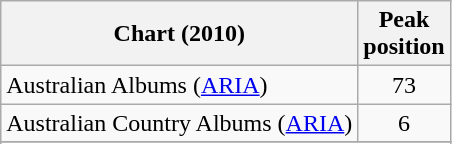<table class="wikitable sortable">
<tr>
<th>Chart (2010)</th>
<th>Peak<br>position</th>
</tr>
<tr>
<td>Australian Albums (<a href='#'>ARIA</a>)</td>
<td align="center">73</td>
</tr>
<tr>
<td>Australian Country Albums (<a href='#'>ARIA</a>)</td>
<td align="center">6</td>
</tr>
<tr>
</tr>
<tr>
</tr>
<tr>
</tr>
<tr>
</tr>
<tr>
</tr>
</table>
